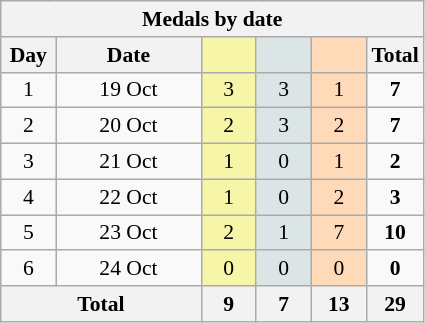<table class="wikitable" style="font-size:90%; text-align:center;">
<tr style="background:#efefef;">
<th colspan=6><strong>Medals by date</strong></th>
</tr>
<tr>
<th width=30><strong>Day</strong></th>
<th width=90><strong>Date</strong></th>
<th width=30 style="background:#F7F6A8;"></th>
<th width=30 style="background:#DCE5E5;"></th>
<th width=30 style="background:#FFDAB9;"></th>
<th width=30><strong>Total</strong></th>
</tr>
<tr>
<td>1</td>
<td>19 Oct</td>
<td style="background:#F7F6A8;">3</td>
<td style="background:#DCE5E5;">3</td>
<td style="background:#FFDAB9;">1</td>
<td><strong>7</strong></td>
</tr>
<tr>
<td>2</td>
<td>20 Oct</td>
<td style="background:#F7F6A8;">2</td>
<td style="background:#DCE5E5;">3</td>
<td style="background:#FFDAB9;">2</td>
<td><strong>7</strong></td>
</tr>
<tr>
<td>3</td>
<td>21 Oct</td>
<td style="background:#F7F6A8;">1</td>
<td style="background:#DCE5E5;">0</td>
<td style="background:#FFDAB9;">1</td>
<td><strong>2</strong></td>
</tr>
<tr>
<td>4</td>
<td>22 Oct</td>
<td style="background:#F7F6A8;">1</td>
<td style="background:#DCE5E5;">0</td>
<td style="background:#FFDAB9;">2</td>
<td><strong>3</strong></td>
</tr>
<tr>
<td>5</td>
<td>23 Oct</td>
<td style="background:#F7F6A8;">2</td>
<td style="background:#DCE5E5;">1</td>
<td style="background:#FFDAB9;">7</td>
<td><strong>10</strong></td>
</tr>
<tr>
<td>6</td>
<td>24 Oct</td>
<td style="background:#F7F6A8;">0</td>
<td style="background:#DCE5E5;">0</td>
<td style="background:#FFDAB9;">0</td>
<td><strong>0</strong></td>
</tr>
<tr>
<th colspan="2"><strong>Total</strong></th>
<th><strong>9</strong></th>
<th><strong>7</strong></th>
<th><strong>13</strong></th>
<th><strong>29</strong></th>
</tr>
</table>
